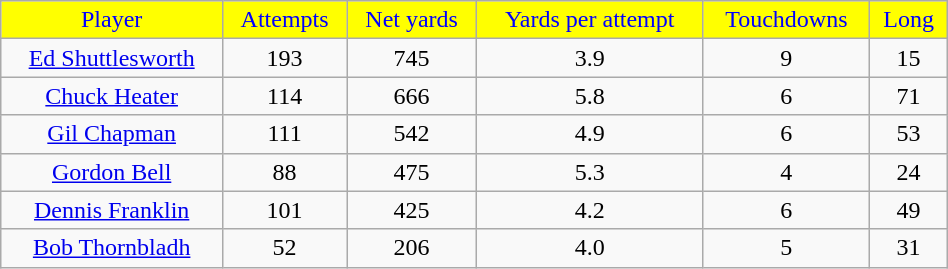<table class="wikitable" width="50%">
<tr align="center"  style="background:yellow;color:blue;">
<td>Player</td>
<td>Attempts</td>
<td>Net yards</td>
<td>Yards per attempt</td>
<td>Touchdowns</td>
<td>Long</td>
</tr>
<tr align="center" bgcolor="">
<td><a href='#'>Ed Shuttlesworth</a></td>
<td>193</td>
<td>745</td>
<td>3.9</td>
<td>9</td>
<td>15</td>
</tr>
<tr align="center" bgcolor="">
<td><a href='#'>Chuck Heater</a></td>
<td>114</td>
<td>666</td>
<td>5.8</td>
<td>6</td>
<td>71</td>
</tr>
<tr align="center" bgcolor="">
<td><a href='#'>Gil Chapman</a></td>
<td>111</td>
<td>542</td>
<td>4.9</td>
<td>6</td>
<td>53</td>
</tr>
<tr align="center" bgcolor="">
<td><a href='#'>Gordon Bell</a></td>
<td>88</td>
<td>475</td>
<td>5.3</td>
<td>4</td>
<td>24</td>
</tr>
<tr align="center" bgcolor="">
<td><a href='#'>Dennis Franklin</a></td>
<td>101</td>
<td>425</td>
<td>4.2</td>
<td>6</td>
<td>49</td>
</tr>
<tr align="center" bgcolor="">
<td><a href='#'>Bob Thornbladh</a></td>
<td>52</td>
<td>206</td>
<td>4.0</td>
<td>5</td>
<td>31</td>
</tr>
</table>
